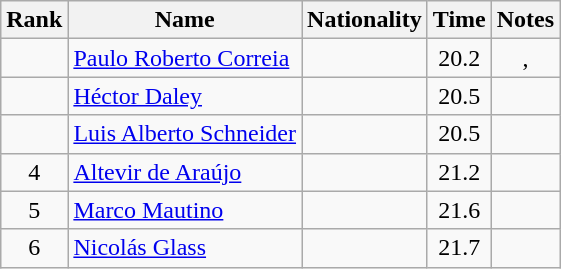<table class="wikitable sortable" style="text-align:center">
<tr>
<th>Rank</th>
<th>Name</th>
<th>Nationality</th>
<th>Time</th>
<th>Notes</th>
</tr>
<tr>
<td></td>
<td align=left><a href='#'>Paulo Roberto Correia</a></td>
<td align=left></td>
<td>20.2</td>
<td>, </td>
</tr>
<tr>
<td></td>
<td align=left><a href='#'>Héctor Daley</a></td>
<td align=left></td>
<td>20.5</td>
<td></td>
</tr>
<tr>
<td></td>
<td align=left><a href='#'>Luis Alberto Schneider</a></td>
<td align=left></td>
<td>20.5</td>
<td></td>
</tr>
<tr>
<td>4</td>
<td align=left><a href='#'>Altevir de Araújo</a></td>
<td align=left></td>
<td>21.2</td>
<td></td>
</tr>
<tr>
<td>5</td>
<td align=left><a href='#'>Marco Mautino</a></td>
<td align=left></td>
<td>21.6</td>
<td></td>
</tr>
<tr>
<td>6</td>
<td align=left><a href='#'>Nicolás Glass</a></td>
<td align=left></td>
<td>21.7</td>
<td></td>
</tr>
</table>
